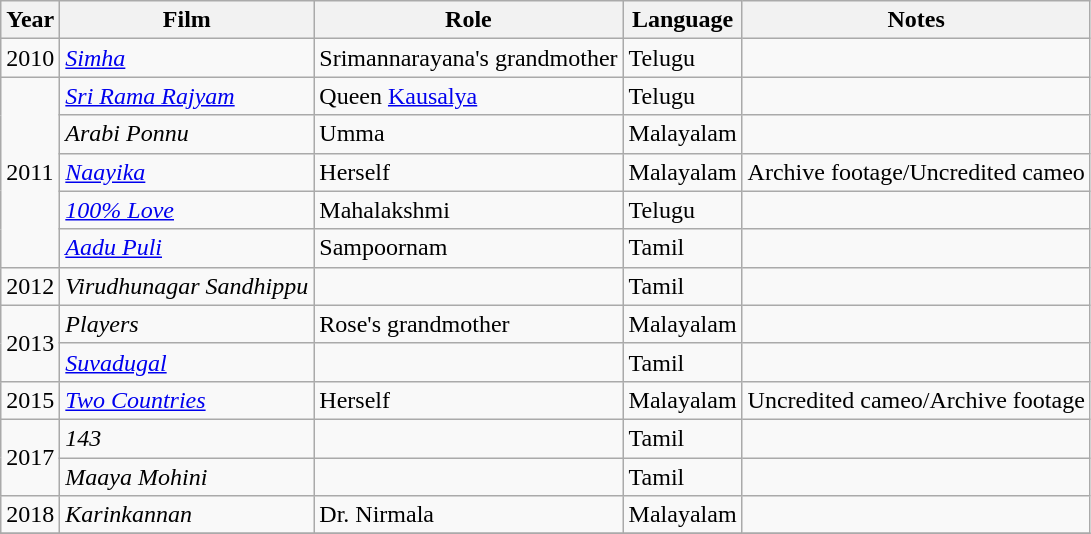<table class="wikitable sortable">
<tr>
<th>Year</th>
<th>Film</th>
<th>Role</th>
<th>Language</th>
<th>Notes</th>
</tr>
<tr>
<td>2010</td>
<td><em><a href='#'>Simha</a></em></td>
<td>Srimannarayana's grandmother</td>
<td>Telugu</td>
<td></td>
</tr>
<tr>
<td rowspan="5">2011</td>
<td><em><a href='#'>Sri Rama Rajyam</a></em></td>
<td>Queen <a href='#'>Kausalya</a></td>
<td>Telugu</td>
<td></td>
</tr>
<tr>
<td><em> Arabi Ponnu</em></td>
<td>Umma</td>
<td>Malayalam</td>
<td></td>
</tr>
<tr>
<td><em><a href='#'>Naayika</a></em></td>
<td>Herself</td>
<td>Malayalam</td>
<td>Archive footage/Uncredited cameo</td>
</tr>
<tr>
<td><em><a href='#'>100% Love</a></em></td>
<td>Mahalakshmi</td>
<td>Telugu</td>
<td></td>
</tr>
<tr>
<td><em><a href='#'>Aadu Puli</a></em></td>
<td>Sampoornam</td>
<td>Tamil</td>
<td></td>
</tr>
<tr>
<td>2012</td>
<td><em>Virudhunagar Sandhippu</em></td>
<td></td>
<td>Tamil</td>
<td></td>
</tr>
<tr>
<td rowspan="2">2013</td>
<td><em>Players</em></td>
<td>Rose's grandmother</td>
<td>Malayalam</td>
<td></td>
</tr>
<tr>
<td><em><a href='#'>Suvadugal</a></em></td>
<td></td>
<td>Tamil</td>
<td></td>
</tr>
<tr>
<td>2015</td>
<td><em><a href='#'>Two Countries</a></em></td>
<td>Herself</td>
<td>Malayalam</td>
<td>Uncredited cameo/Archive footage</td>
</tr>
<tr>
<td rowspan="2">2017</td>
<td><em>143</em></td>
<td></td>
<td>Tamil</td>
<td></td>
</tr>
<tr>
<td><em>Maaya Mohini</em></td>
<td></td>
<td>Tamil</td>
<td></td>
</tr>
<tr>
<td>2018</td>
<td><em>Karinkannan</em></td>
<td>Dr. Nirmala</td>
<td>Malayalam</td>
<td></td>
</tr>
<tr>
</tr>
</table>
